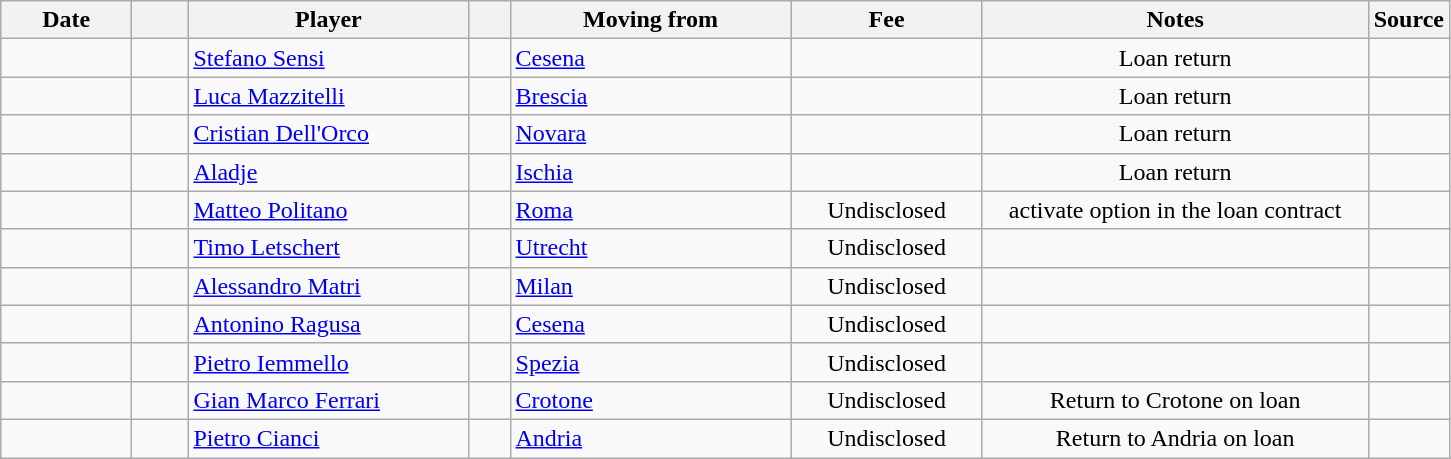<table class="wikitable sortable">
<tr>
<th style="width:80px;">Date</th>
<th style="width:30px;"></th>
<th style="width:180px;">Player</th>
<th style="width:20px;"></th>
<th style="width:180px;">Moving from</th>
<th style="width:120px;" class="unsortable">Fee</th>
<th style="width:250px;" class="unsortable">Notes</th>
<th style="width:20px;">Source</th>
</tr>
<tr>
<td></td>
<td align=center></td>
<td> <a href='#'>Stefano Sensi</a></td>
<td align=center></td>
<td> <a href='#'>Cesena</a></td>
<td align=center></td>
<td align=center>Loan return</td>
<td></td>
</tr>
<tr>
<td></td>
<td align=center></td>
<td> <a href='#'>Luca Mazzitelli</a></td>
<td align=center></td>
<td> <a href='#'>Brescia</a></td>
<td align=center></td>
<td align=center>Loan return</td>
<td></td>
</tr>
<tr>
<td></td>
<td align=center></td>
<td> <a href='#'>Cristian Dell'Orco</a></td>
<td align=center></td>
<td> <a href='#'>Novara</a></td>
<td align=center></td>
<td align=center>Loan return</td>
<td></td>
</tr>
<tr>
<td></td>
<td align=center></td>
<td> <a href='#'>Aladje</a></td>
<td align=center></td>
<td> <a href='#'>Ischia</a></td>
<td align=center></td>
<td align=center>Loan return</td>
<td></td>
</tr>
<tr>
<td></td>
<td align=center></td>
<td> <a href='#'>Matteo Politano</a></td>
<td align=center></td>
<td> <a href='#'>Roma</a></td>
<td align=center>Undisclosed</td>
<td align=center>activate option in the loan contract</td>
<td></td>
</tr>
<tr>
<td></td>
<td align=center></td>
<td> <a href='#'>Timo Letschert</a></td>
<td align=center></td>
<td> <a href='#'>Utrecht</a></td>
<td align=center>Undisclosed</td>
<td align=center></td>
<td></td>
</tr>
<tr>
<td></td>
<td align=center></td>
<td> <a href='#'>Alessandro Matri</a></td>
<td align=center></td>
<td> <a href='#'>Milan</a></td>
<td align=center>Undisclosed</td>
<td align=center></td>
<td></td>
</tr>
<tr>
<td></td>
<td align=center></td>
<td> <a href='#'>Antonino Ragusa</a></td>
<td align=center></td>
<td> <a href='#'>Cesena</a></td>
<td align=center>Undisclosed</td>
<td align=center></td>
<td></td>
</tr>
<tr>
<td></td>
<td align=center></td>
<td> <a href='#'>Pietro Iemmello</a></td>
<td align=center></td>
<td> <a href='#'>Spezia</a></td>
<td align=center>Undisclosed</td>
<td align=center></td>
<td></td>
</tr>
<tr>
<td></td>
<td align=center></td>
<td> <a href='#'>Gian Marco Ferrari</a></td>
<td align=center></td>
<td> <a href='#'>Crotone</a></td>
<td align=center>Undisclosed</td>
<td align=center>Return to Crotone on loan</td>
<td></td>
</tr>
<tr>
<td></td>
<td align=center></td>
<td> <a href='#'>Pietro Cianci</a></td>
<td align=center></td>
<td> <a href='#'>Andria</a></td>
<td align=center>Undisclosed</td>
<td align=center>Return to Andria on loan</td>
<td></td>
</tr>
</table>
